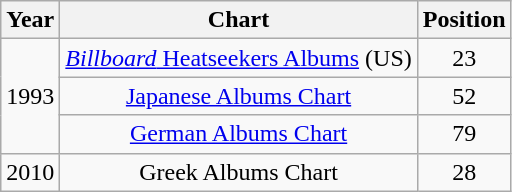<table class="wikitable">
<tr>
<th>Year</th>
<th>Chart</th>
<th>Position</th>
</tr>
<tr>
<td align="center" rowspan="3">1993</td>
<td align="center"><a href='#'><em>Billboard</em> Heatseekers Albums</a> (US)</td>
<td align="center">23</td>
</tr>
<tr>
<td align="center"><a href='#'>Japanese Albums Chart</a></td>
<td align="center">52</td>
</tr>
<tr>
<td align="center"><a href='#'>German Albums Chart</a></td>
<td align="center">79</td>
</tr>
<tr>
<td align="center">2010</td>
<td align="center">Greek Albums Chart</td>
<td align="center">28</td>
</tr>
</table>
